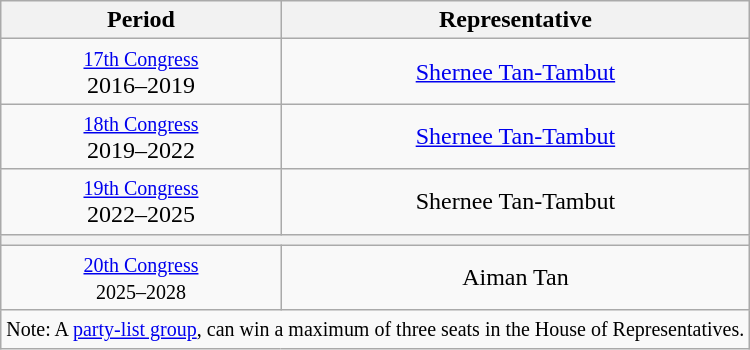<table class="wikitable"; style="text-align:center">
<tr>
<th>Period</th>
<th>Representative</th>
</tr>
<tr>
<td><small><a href='#'>17th Congress</a></small><br>2016–2019</td>
<td><a href='#'>Shernee Tan-Tambut</a></td>
</tr>
<tr>
<td><small><a href='#'>18th Congress</a></small><br>2019–2022</td>
<td><a href='#'>Shernee Tan-Tambut</a></td>
</tr>
<tr>
<td><small><a href='#'>19th Congress</a></small><br>2022–2025</td>
<td>Shernee Tan-Tambut</td>
</tr>
<tr>
<th colspan=2></th>
</tr>
<tr>
<td><small><a href='#'>20th Congress</a><br>2025–2028</small><br></td>
<td>Aiman Tan</td>
</tr>
<tr>
<td colspan=2><small>Note: A <a href='#'>party-list group</a>, can win a maximum of three seats in the House of Representatives.</small></td>
</tr>
</table>
